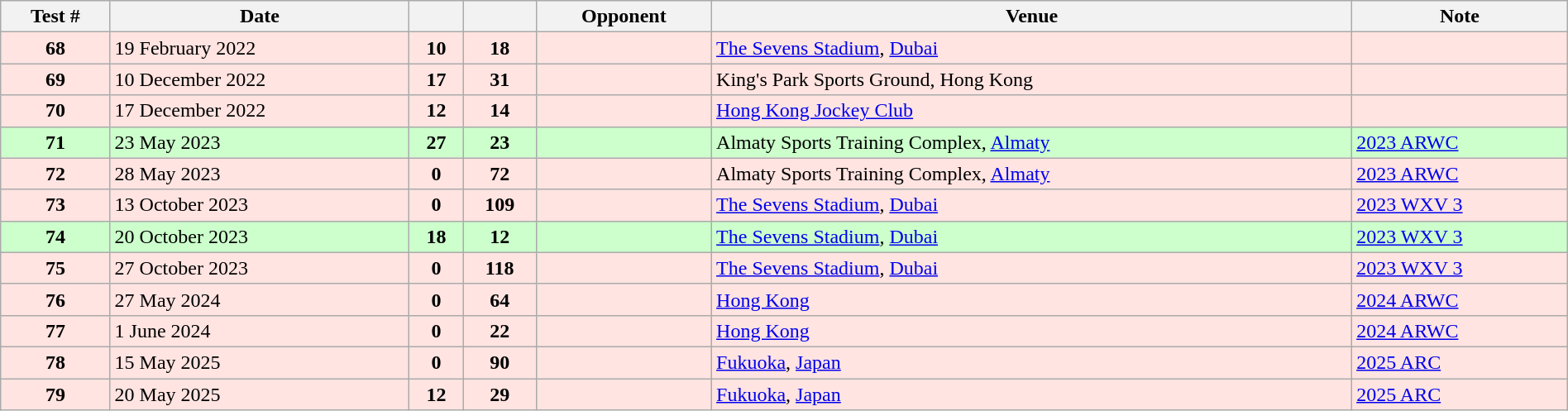<table class="wikitable sortable" style="width:100%">
<tr>
<th>Test #</th>
<th>Date</th>
<th></th>
<th></th>
<th>Opponent</th>
<th>Venue</th>
<th>Note</th>
</tr>
<tr bgcolor="FFE4E1">
<td align="center"><strong>68</strong></td>
<td>19 February 2022</td>
<td align="center"><strong>10</strong></td>
<td align="center"><strong>18</strong></td>
<td></td>
<td><a href='#'>The Sevens Stadium</a>, <a href='#'>Dubai</a></td>
<td></td>
</tr>
<tr bgcolor="FFE4E1">
<td align="center"><strong>69</strong></td>
<td>10 December 2022</td>
<td align="center"><strong>17</strong></td>
<td align="center"><strong>31</strong></td>
<td></td>
<td>King's Park Sports Ground, Hong Kong</td>
<td></td>
</tr>
<tr bgcolor="FFE4E1">
<td align="center"><strong>70</strong></td>
<td>17 December 2022</td>
<td align="center"><strong>12</strong></td>
<td align="center"><strong>14</strong></td>
<td></td>
<td><a href='#'>Hong Kong Jockey Club</a></td>
<td></td>
</tr>
<tr bgcolor="#ccffcc">
<td align="center"><strong>71</strong></td>
<td>23 May 2023</td>
<td align="center"><strong>27</strong></td>
<td align="center"><strong>23</strong></td>
<td></td>
<td>Almaty Sports Training Complex, <a href='#'>Almaty</a></td>
<td><a href='#'>2023 ARWC</a></td>
</tr>
<tr bgcolor="FFE4E1">
<td align="center"><strong>72</strong></td>
<td>28 May 2023</td>
<td align="center"><strong>0</strong></td>
<td align="center"><strong>72</strong></td>
<td></td>
<td>Almaty Sports Training Complex, <a href='#'>Almaty</a></td>
<td><a href='#'>2023 ARWC</a></td>
</tr>
<tr bgcolor="FFE4E1">
<td align="center"><strong>73</strong></td>
<td>13 October 2023</td>
<td align="center"><strong>0</strong></td>
<td align="center"><strong>109</strong></td>
<td></td>
<td><a href='#'>The Sevens Stadium</a>, <a href='#'>Dubai</a></td>
<td><a href='#'>2023 WXV 3</a></td>
</tr>
<tr bgcolor="#ccffcc">
<td align="center"><strong>74</strong></td>
<td>20 October 2023</td>
<td align="center"><strong>18</strong></td>
<td align="center"><strong>12</strong></td>
<td></td>
<td><a href='#'>The Sevens Stadium</a>, <a href='#'>Dubai</a></td>
<td><a href='#'>2023 WXV 3</a></td>
</tr>
<tr bgcolor="FFE4E1">
<td align="center"><strong>75</strong></td>
<td>27 October 2023</td>
<td align="center"><strong>0</strong></td>
<td align="center"><strong>118</strong></td>
<td></td>
<td><a href='#'>The Sevens Stadium</a>, <a href='#'>Dubai</a></td>
<td><a href='#'>2023 WXV 3</a></td>
</tr>
<tr bgcolor="FFE4E1">
<td align="center"><strong>76</strong></td>
<td>27 May 2024</td>
<td align="center"><strong>0</strong></td>
<td align="center"><strong>64</strong></td>
<td></td>
<td><a href='#'>Hong Kong</a></td>
<td><a href='#'>2024 ARWC</a></td>
</tr>
<tr bgcolor="FFE4E1">
<td align="center"><strong>77</strong></td>
<td>1 June 2024</td>
<td align="center"><strong>0</strong></td>
<td align="center"><strong>22</strong></td>
<td></td>
<td><a href='#'>Hong Kong</a></td>
<td><a href='#'>2024 ARWC</a></td>
</tr>
<tr bgcolor="FFE4E1">
<td align="center"><strong>78</strong></td>
<td>15 May 2025</td>
<td align="center"><strong>0</strong></td>
<td align="center"><strong>90</strong></td>
<td></td>
<td><a href='#'>Fukuoka</a>, <a href='#'>Japan</a></td>
<td><a href='#'>2025 ARC</a></td>
</tr>
<tr bgcolor="FFE4E1">
<td align="center"><strong>79</strong></td>
<td>20 May 2025</td>
<td align="center"><strong>12</strong></td>
<td align="center"><strong>29</strong></td>
<td></td>
<td><a href='#'>Fukuoka</a>, <a href='#'>Japan</a></td>
<td><a href='#'>2025 ARC</a></td>
</tr>
</table>
